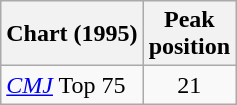<table class="wikitable">
<tr>
<th>Chart (1995)</th>
<th>Peak<br>position</th>
</tr>
<tr>
<td><em><a href='#'>CMJ</a></em> Top 75</td>
<td align="center">21</td>
</tr>
</table>
